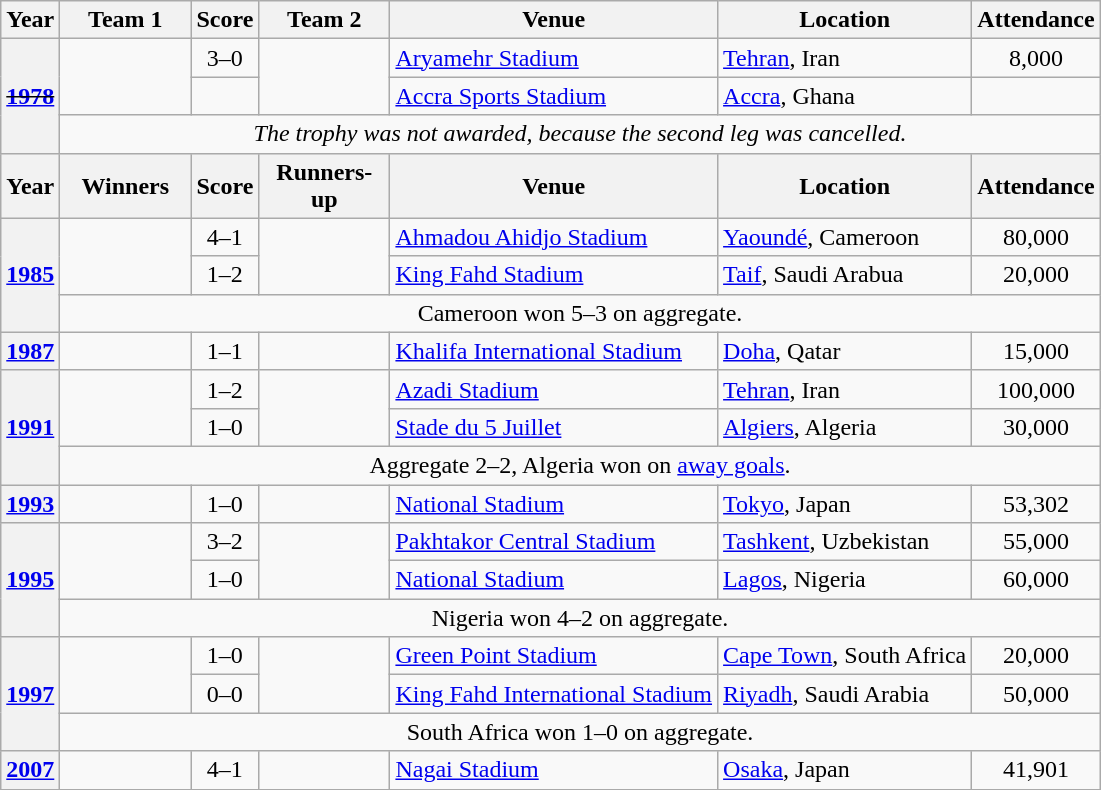<table class="sortable wikitable plainrowheaders" style="text-align:center">
<tr>
<th scope="col">Year</th>
<th scope="col" style="width:80px">Team 1</th>
<th scope="col">Score</th>
<th scope="col" style="width:80px">Team 2</th>
<th scope="col">Venue</th>
<th scope="col">Location</th>
<th scope="col">Attendance</th>
</tr>
<tr>
<th scope="row" style="text-align:center" rowspan=3><s><a href='#'>1978</a></s></th>
<td rowspan=2></td>
<td align=center>3–0</td>
<td rowspan=2></td>
<td style="text-align:left"><a href='#'>Aryamehr Stadium</a></td>
<td style="text-align:left"><a href='#'>Tehran</a>, Iran</td>
<td>8,000</td>
</tr>
<tr>
<td align=center><em></em></td>
<td style="text-align:left"><a href='#'>Accra Sports Stadium</a></td>
<td style="text-align:left"><a href='#'>Accra</a>, Ghana</td>
<td></td>
</tr>
<tr>
<td colspan=7 align="center"><em>The trophy was not awarded, because the second leg was cancelled.</em></td>
</tr>
<tr>
<th scope="col">Year</th>
<th scope="col" style="width:80px">Winners</th>
<th scope="col">Score</th>
<th scope="col" style="width:80px">Runners-up</th>
<th scope="col">Venue</th>
<th scope="col">Location</th>
<th scope="col">Attendance</th>
</tr>
<tr>
<th scope="row" style="text-align:center" rowspan=3><a href='#'>1985</a></th>
<td rowspan=2></td>
<td align=center>4–1</td>
<td rowspan=2></td>
<td style="text-align:left"><a href='#'>Ahmadou Ahidjo Stadium</a></td>
<td style="text-align:left"><a href='#'>Yaoundé</a>, Cameroon</td>
<td>80,000</td>
</tr>
<tr>
<td align=center>1–2</td>
<td style="text-align:left"><a href='#'>King Fahd Stadium</a></td>
<td style="text-align:left"><a href='#'>Taif</a>, Saudi Arabua</td>
<td>20,000</td>
</tr>
<tr>
<td colspan=7 align="center">Cameroon won 5–3 on aggregate.</td>
</tr>
<tr>
<th scope="row" style="text-align:center"><a href='#'>1987</a></th>
<td></td>
<td>1–1 <br></td>
<td></td>
<td style="text-align:left"><a href='#'>Khalifa International Stadium</a></td>
<td style="text-align:left"><a href='#'>Doha</a>, Qatar</td>
<td>15,000</td>
</tr>
<tr>
<th scope="row" style="text-align:center" rowspan=3><a href='#'>1991</a></th>
<td rowspan=2></td>
<td align=center>1–2</td>
<td rowspan=2></td>
<td style="text-align:left"><a href='#'>Azadi Stadium</a></td>
<td style="text-align:left"><a href='#'>Tehran</a>, Iran</td>
<td>100,000</td>
</tr>
<tr>
<td>1–0</td>
<td style="text-align:left"><a href='#'>Stade du 5 Juillet</a></td>
<td style="text-align:left"><a href='#'>Algiers</a>, Algeria</td>
<td>30,000</td>
</tr>
<tr>
<td colspan=7 align="center">Aggregate 2–2, Algeria won on <a href='#'>away goals</a>.</td>
</tr>
<tr>
<th scope="row" style="text-align:center"><a href='#'>1993</a></th>
<td></td>
<td>1–0 </td>
<td></td>
<td style="text-align:left"><a href='#'>National Stadium</a></td>
<td style="text-align:left"><a href='#'>Tokyo</a>, Japan</td>
<td>53,302</td>
</tr>
<tr>
<th scope="row" style="text-align:center" rowspan=3><a href='#'>1995</a></th>
<td rowspan=2></td>
<td align=center>3–2</td>
<td rowspan=2></td>
<td style="text-align:left"><a href='#'>Pakhtakor Central Stadium</a></td>
<td style="text-align:left"><a href='#'>Tashkent</a>, Uzbekistan</td>
<td>55,000</td>
</tr>
<tr>
<td>1–0</td>
<td style="text-align:left"><a href='#'>National Stadium</a></td>
<td style="text-align:left"><a href='#'>Lagos</a>, Nigeria</td>
<td>60,000</td>
</tr>
<tr>
<td colspan=7 align="center">Nigeria won 4–2 on aggregate.</td>
</tr>
<tr>
<th scope="row" style="text-align:center" rowspan=3><a href='#'>1997</a></th>
<td rowspan=2></td>
<td align=center>1–0</td>
<td rowspan=2></td>
<td style="text-align:left"><a href='#'>Green Point Stadium</a></td>
<td style="text-align:left"><a href='#'>Cape Town</a>, South Africa</td>
<td>20,000</td>
</tr>
<tr>
<td>0–0</td>
<td style="text-align:left"><a href='#'>King Fahd International Stadium</a></td>
<td style="text-align:left"><a href='#'>Riyadh</a>, Saudi Arabia</td>
<td>50,000</td>
</tr>
<tr>
<td colspan=7 align="center">South Africa won 1–0 on aggregate.</td>
</tr>
<tr>
<th scope="row" style="text-align:center"><a href='#'>2007</a></th>
<td></td>
<td>4–1</td>
<td></td>
<td style="text-align:left"><a href='#'>Nagai Stadium</a></td>
<td style="text-align:left"><a href='#'>Osaka</a>, Japan</td>
<td>41,901</td>
</tr>
<tr>
</tr>
</table>
